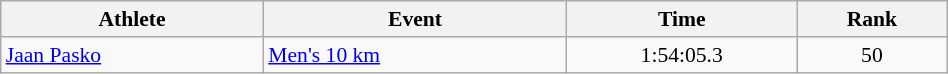<table class="wikitable" style="text-align:center; font-size:90%; width:50%;">
<tr>
<th>Athlete</th>
<th>Event</th>
<th>Time</th>
<th>Rank</th>
</tr>
<tr>
<td align=left><a href='#'>Jaan Pasko</a></td>
<td align=left><a href='#'>Men's 10 km</a></td>
<td>1:54:05.3</td>
<td>50</td>
</tr>
</table>
